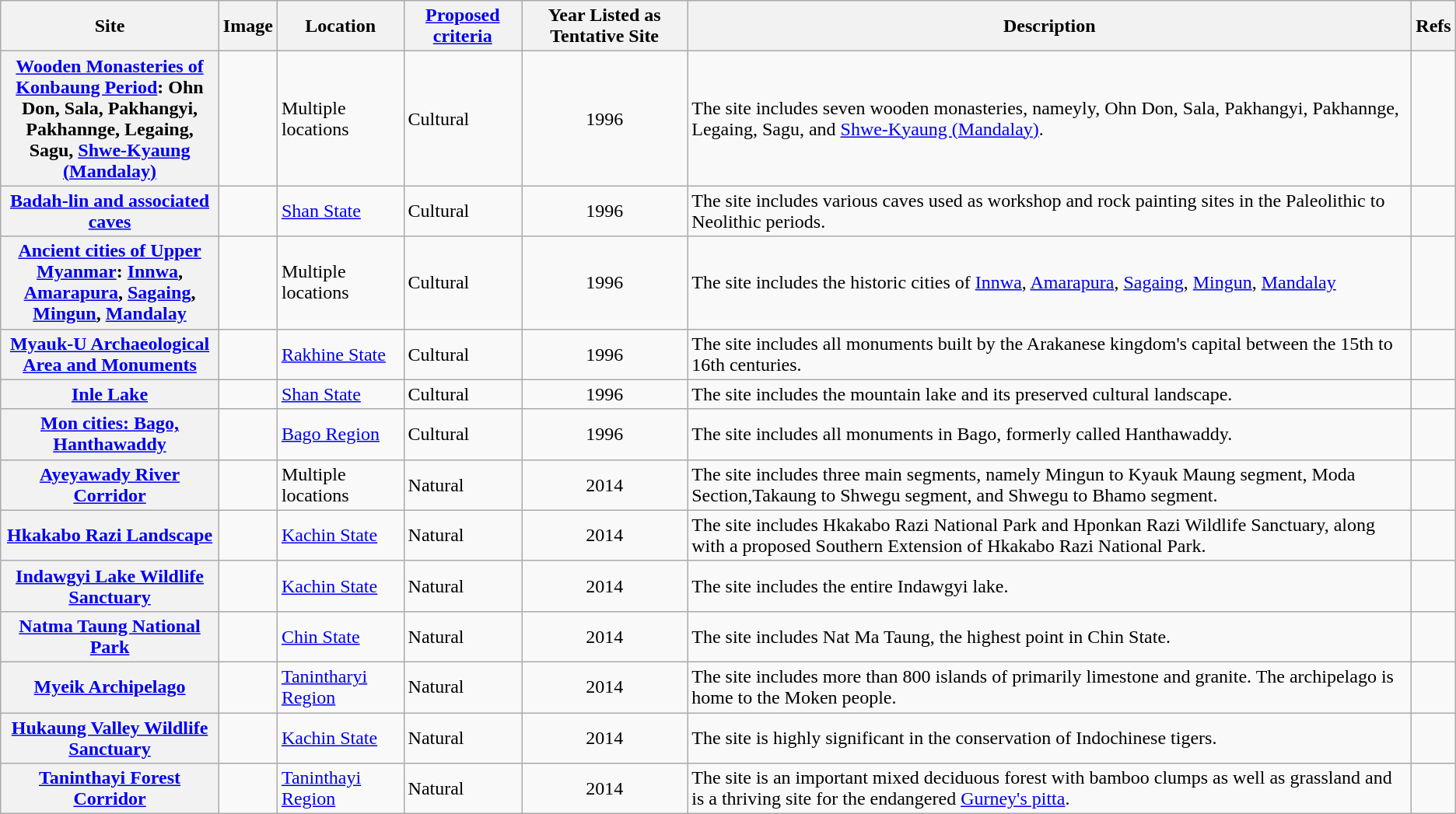<table class="wikitable sortable">
<tr>
<th style="width:15%;" scope="col">Site</th>
<th class="unsortable" scope="col">Image</th>
<th scope="col">Location</th>
<th scope="col"><a href='#'>Proposed criteria</a></th>
<th scope="col">Year Listed as Tentative Site</th>
<th scope="col" class="unsortable">Description</th>
<th scope="col" class="unsortable">Refs</th>
</tr>
<tr>
<th scope="row"><a href='#'>Wooden Monasteries of Konbaung Period</a>: Ohn Don, Sala, Pakhangyi, Pakhannge, Legaing, Sagu, <a href='#'>Shwe-Kyaung (Mandalay)</a></th>
<td></td>
<td>Multiple locations</td>
<td>Cultural</td>
<td align="center">1996</td>
<td>The site includes seven wooden monasteries, nameyly, Ohn Don, Sala, Pakhangyi, Pakhannge, Legaing, Sagu, and <a href='#'>Shwe-Kyaung (Mandalay)</a>.</td>
<td></td>
</tr>
<tr>
<th scope="row"><a href='#'>Badah-lin and associated caves</a></th>
<td></td>
<td><a href='#'>Shan State</a></td>
<td>Cultural</td>
<td align="center">1996</td>
<td>The site includes various caves used as workshop and rock painting sites in the Paleolithic to Neolithic periods.</td>
<td></td>
</tr>
<tr>
<th scope="row"><a href='#'>Ancient cities of Upper Myanmar</a>: <a href='#'>Innwa</a>, <a href='#'>Amarapura</a>, <a href='#'>Sagaing</a>, <a href='#'>Mingun</a>, <a href='#'>Mandalay</a></th>
<td>    </td>
<td>Multiple locations</td>
<td>Cultural</td>
<td align="center">1996</td>
<td>The site includes the historic cities of <a href='#'>Innwa</a>, <a href='#'>Amarapura</a>, <a href='#'>Sagaing</a>, <a href='#'>Mingun</a>, <a href='#'>Mandalay</a></td>
<td></td>
</tr>
<tr>
<th scope="row"><a href='#'>Myauk-U Archaeological Area and Monuments</a></th>
<td></td>
<td><a href='#'>Rakhine State</a></td>
<td>Cultural</td>
<td align="center">1996</td>
<td>The site includes all monuments built by the Arakanese kingdom's capital between the 15th to 16th centuries.</td>
<td></td>
</tr>
<tr>
<th scope="row"><a href='#'>Inle Lake</a></th>
<td></td>
<td><a href='#'>Shan State</a></td>
<td>Cultural</td>
<td align="center">1996</td>
<td>The site includes the mountain lake and its preserved cultural landscape.</td>
<td></td>
</tr>
<tr>
<th scope="row"><a href='#'>Mon cities: Bago, Hanthawaddy</a></th>
<td></td>
<td><a href='#'>Bago Region</a></td>
<td>Cultural</td>
<td align="center">1996</td>
<td>The site includes all monuments in Bago, formerly called Hanthawaddy.</td>
<td></td>
</tr>
<tr>
<th scope="row"><a href='#'>Ayeyawady River Corridor</a></th>
<td></td>
<td>Multiple locations</td>
<td>Natural</td>
<td align="center">2014</td>
<td>The site includes three main segments, namely Mingun to Kyauk Maung segment, Moda Section,Takaung to Shwegu segment, and Shwegu to Bhamo segment.</td>
<td></td>
</tr>
<tr>
<th scope="row"><a href='#'>Hkakabo Razi Landscape</a></th>
<td></td>
<td><a href='#'>Kachin State</a></td>
<td>Natural</td>
<td align="center">2014</td>
<td>The site includes Hkakabo Razi National Park and Hponkan Razi Wildlife Sanctuary, along with a proposed Southern Extension of Hkakabo Razi National Park.</td>
<td></td>
</tr>
<tr>
<th scope="row"><a href='#'>Indawgyi Lake Wildlife Sanctuary</a></th>
<td></td>
<td><a href='#'>Kachin State</a></td>
<td>Natural</td>
<td align="center">2014</td>
<td>The site includes the entire Indawgyi lake.</td>
<td></td>
</tr>
<tr>
<th scope="row"><a href='#'>Natma Taung National Park</a></th>
<td></td>
<td><a href='#'>Chin State</a></td>
<td>Natural</td>
<td align="center">2014</td>
<td>The site includes Nat Ma Taung, the highest point in Chin State.</td>
<td></td>
</tr>
<tr>
<th scope="row"><a href='#'>Myeik Archipelago</a></th>
<td></td>
<td><a href='#'>Tanintharyi Region</a></td>
<td>Natural</td>
<td align="center">2014</td>
<td>The site includes more than 800 islands of primarily limestone and granite. The archipelago is home to the Moken people.</td>
<td></td>
</tr>
<tr>
<th scope="row"><a href='#'>Hukaung Valley Wildlife Sanctuary</a></th>
<td></td>
<td><a href='#'>Kachin State</a></td>
<td>Natural</td>
<td align="center">2014</td>
<td>The site is highly significant in the conservation of Indochinese tigers.</td>
<td></td>
</tr>
<tr>
<th scope="row"><a href='#'>Taninthayi Forest Corridor</a></th>
<td></td>
<td><a href='#'>Taninthayi Region</a></td>
<td>Natural</td>
<td align="center">2014</td>
<td>The site is an important mixed deciduous forest with bamboo clumps as well as grassland and is a thriving site for the endangered <a href='#'>Gurney's pitta</a>.</td>
<td></td>
</tr>
</table>
